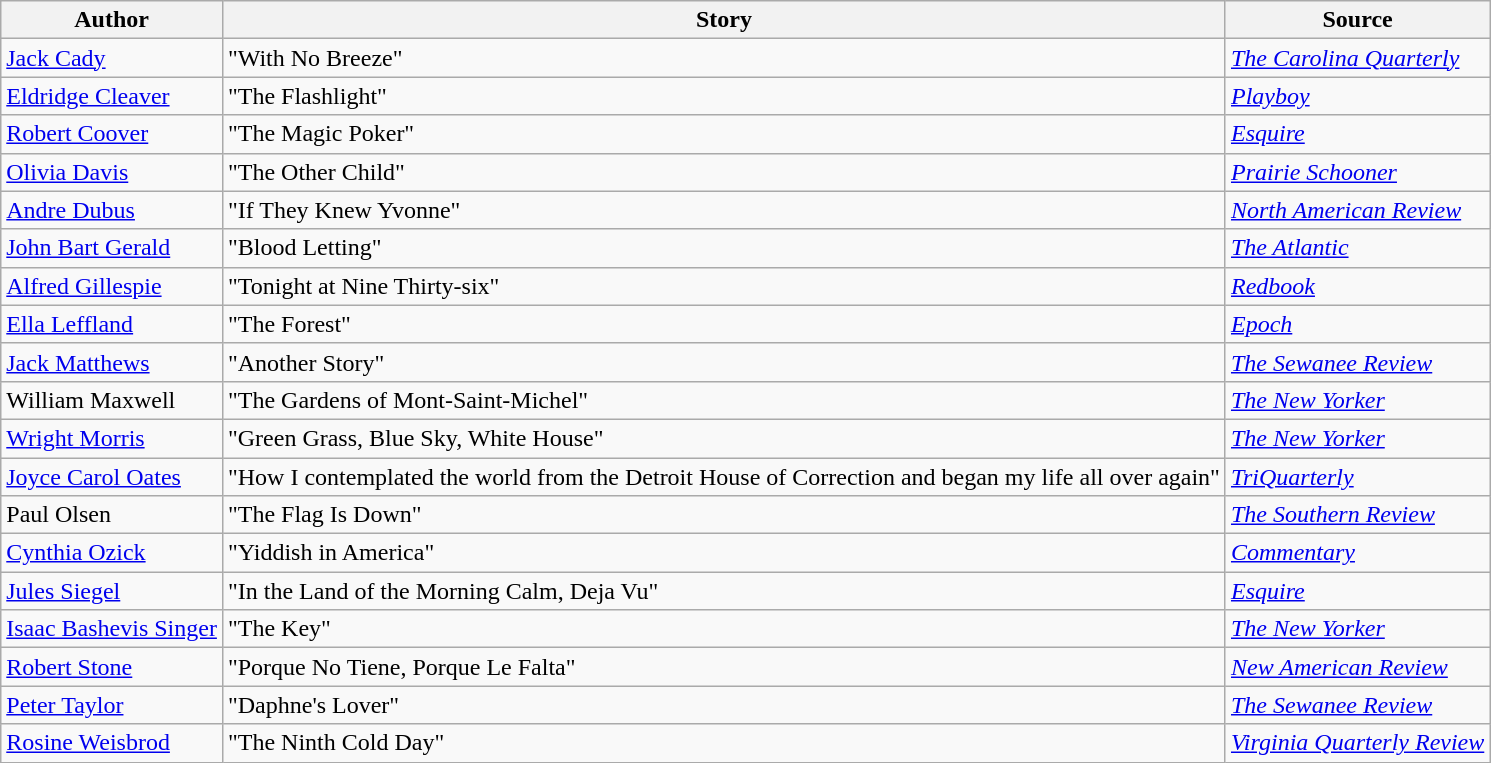<table class="wikitable">
<tr>
<th>Author</th>
<th>Story</th>
<th>Source</th>
</tr>
<tr>
<td><a href='#'>Jack Cady</a></td>
<td>"With No Breeze"</td>
<td><em><a href='#'>The Carolina Quarterly</a></em></td>
</tr>
<tr>
<td><a href='#'>Eldridge Cleaver</a></td>
<td>"The Flashlight"</td>
<td><em><a href='#'>Playboy</a></em></td>
</tr>
<tr>
<td><a href='#'>Robert Coover</a></td>
<td>"The Magic Poker"</td>
<td><em><a href='#'>Esquire</a></em></td>
</tr>
<tr>
<td><a href='#'>Olivia Davis</a></td>
<td>"The Other Child"</td>
<td><em><a href='#'>Prairie Schooner</a></em></td>
</tr>
<tr>
<td><a href='#'>Andre Dubus</a></td>
<td>"If They Knew Yvonne"</td>
<td><em><a href='#'>North American Review</a></em></td>
</tr>
<tr>
<td><a href='#'>John Bart Gerald</a></td>
<td>"Blood Letting"</td>
<td><em><a href='#'>The Atlantic</a></em></td>
</tr>
<tr>
<td><a href='#'>Alfred Gillespie</a></td>
<td>"Tonight at Nine Thirty-six"</td>
<td><em><a href='#'>Redbook</a></em></td>
</tr>
<tr>
<td><a href='#'>Ella Leffland</a></td>
<td>"The Forest"</td>
<td><a href='#'><em>Epoch</em></a></td>
</tr>
<tr>
<td><a href='#'>Jack Matthews</a></td>
<td>"Another Story"</td>
<td><em><a href='#'>The Sewanee Review</a></em></td>
</tr>
<tr>
<td>William Maxwell</td>
<td>"The Gardens of Mont-Saint-Michel"</td>
<td><em><a href='#'>The New Yorker</a></em></td>
</tr>
<tr>
<td><a href='#'>Wright Morris</a></td>
<td>"Green Grass, Blue Sky, White House"</td>
<td><em><a href='#'>The New Yorker</a></em></td>
</tr>
<tr>
<td><a href='#'>Joyce Carol Oates</a></td>
<td>"How I contemplated the world from the Detroit House of Correction and began my life all over again"</td>
<td><em><a href='#'>TriQuarterly</a></em></td>
</tr>
<tr>
<td>Paul Olsen</td>
<td>"The Flag Is Down"</td>
<td><em><a href='#'>The Southern Review</a></em></td>
</tr>
<tr>
<td><a href='#'>Cynthia Ozick</a></td>
<td>"Yiddish in America"</td>
<td><em><a href='#'>Commentary</a></em></td>
</tr>
<tr>
<td><a href='#'>Jules Siegel</a></td>
<td>"In the Land of the Morning Calm, Deja Vu"</td>
<td><em><a href='#'>Esquire</a></em></td>
</tr>
<tr>
<td><a href='#'>Isaac Bashevis Singer</a></td>
<td>"The Key"</td>
<td><em><a href='#'>The New Yorker</a></em></td>
</tr>
<tr>
<td><a href='#'>Robert Stone</a></td>
<td>"Porque No Tiene, Porque Le Falta"</td>
<td><em><a href='#'>New American Review</a></em></td>
</tr>
<tr>
<td><a href='#'>Peter Taylor</a></td>
<td>"Daphne's Lover"</td>
<td><em><a href='#'>The Sewanee Review</a></em></td>
</tr>
<tr>
<td><a href='#'>Rosine Weisbrod</a></td>
<td>"The Ninth Cold Day"</td>
<td><em><a href='#'>Virginia Quarterly Review</a></em></td>
</tr>
</table>
